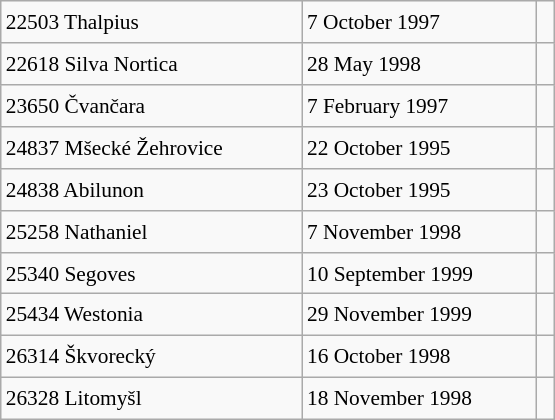<table class="wikitable" style="font-size: 89%; float: left; width: 26em; margin-right: 1em; height: 280px">
<tr>
<td>22503 Thalpius</td>
<td>7 October 1997</td>
<td> </td>
</tr>
<tr>
<td>22618 Silva Nortica</td>
<td>28 May 1998</td>
<td></td>
</tr>
<tr>
<td>23650 Čvančara</td>
<td>7 February 1997</td>
<td></td>
</tr>
<tr>
<td>24837 Mšecké Žehrovice</td>
<td>22 October 1995</td>
<td></td>
</tr>
<tr>
<td>24838 Abilunon</td>
<td>23 October 1995</td>
<td></td>
</tr>
<tr>
<td>25258 Nathaniel</td>
<td>7 November 1998</td>
<td> </td>
</tr>
<tr>
<td>25340 Segoves</td>
<td>10 September 1999</td>
<td> </td>
</tr>
<tr>
<td>25434 Westonia</td>
<td>29 November 1999</td>
<td></td>
</tr>
<tr>
<td>26314 Škvorecký</td>
<td>16 October 1998</td>
<td> </td>
</tr>
<tr>
<td>26328 Litomyšl</td>
<td>18 November 1998</td>
<td> </td>
</tr>
</table>
